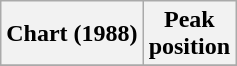<table class="wikitable sortable plainrowheaders">
<tr>
<th>Chart (1988)</th>
<th>Peak<br>position</th>
</tr>
<tr>
</tr>
</table>
